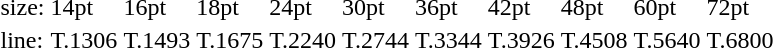<table style="margin-left:40px;">
<tr>
<td>size:</td>
<td>14pt</td>
<td>16pt</td>
<td>18pt</td>
<td>24pt</td>
<td>30pt</td>
<td>36pt</td>
<td>42pt</td>
<td>48pt</td>
<td>60pt</td>
<td>72pt</td>
</tr>
<tr>
<td>line:</td>
<td>T.1306</td>
<td>T.1493</td>
<td>T.1675</td>
<td>T.2240</td>
<td>T.2744</td>
<td>T.3344</td>
<td>T.3926</td>
<td>T.4508</td>
<td>T.5640</td>
<td>T.6800</td>
</tr>
</table>
